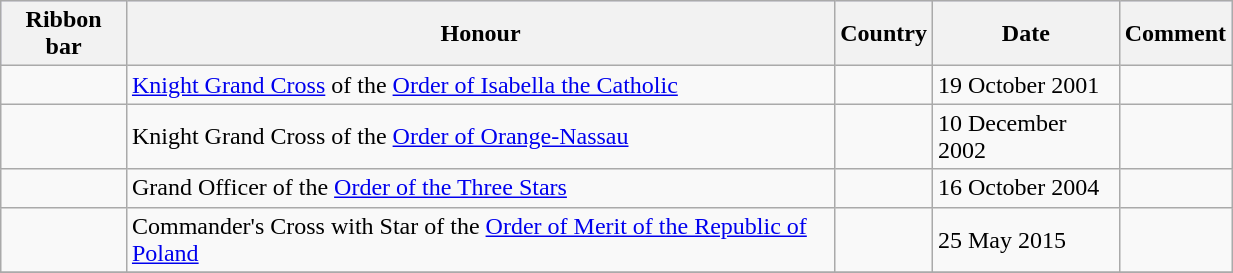<table class="wikitable" style="width:65%;">
<tr style="background:#ccf; text-align:center;">
<th>Ribbon bar</th>
<th>Honour</th>
<th>Country</th>
<th>Date</th>
<th>Comment</th>
</tr>
<tr>
<td></td>
<td><a href='#'>Knight Grand Cross</a> of the <a href='#'>Order of Isabella the Catholic</a></td>
<td></td>
<td>19 October 2001</td>
<td></td>
</tr>
<tr>
<td></td>
<td>Knight Grand Cross of the <a href='#'>Order of Orange-Nassau</a></td>
<td></td>
<td>10 December 2002</td>
<td></td>
</tr>
<tr>
<td></td>
<td>Grand Officer of the <a href='#'>Order of the Three Stars</a></td>
<td></td>
<td>16 October 2004</td>
<td></td>
</tr>
<tr>
<td></td>
<td>Commander's Cross with Star of the <a href='#'>Order of Merit of the Republic of Poland</a></td>
<td></td>
<td>25 May 2015</td>
<td></td>
</tr>
<tr>
</tr>
</table>
